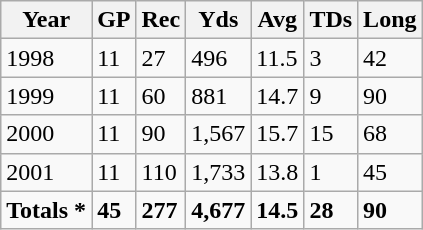<table class="wikitable">
<tr>
<th>Year</th>
<th>GP</th>
<th>Rec</th>
<th>Yds</th>
<th>Avg</th>
<th>TDs</th>
<th>Long</th>
</tr>
<tr>
<td>1998</td>
<td>11</td>
<td>27</td>
<td>496</td>
<td>11.5</td>
<td>3</td>
<td>42</td>
</tr>
<tr>
<td>1999</td>
<td>11</td>
<td>60</td>
<td>881</td>
<td>14.7</td>
<td>9</td>
<td>90</td>
</tr>
<tr>
<td>2000</td>
<td>11</td>
<td>90</td>
<td>1,567</td>
<td>15.7</td>
<td>15</td>
<td>68</td>
</tr>
<tr>
<td>2001</td>
<td>11</td>
<td>110</td>
<td>1,733</td>
<td>13.8</td>
<td>1</td>
<td>45</td>
</tr>
<tr style="font-weight:bold">
<td>Totals *</td>
<td>45</td>
<td>277</td>
<td>4,677</td>
<td>14.5</td>
<td>28</td>
<td>90</td>
</tr>
</table>
